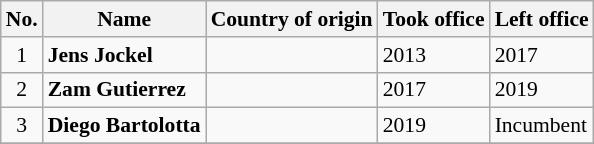<table class="wikitable" style="font-size:90%; text-align:left">
<tr>
<th>No.</th>
<th>Name</th>
<th>Country of origin</th>
<th>Took office</th>
<th>Left office</th>
</tr>
<tr>
<td align=center>1</td>
<td><strong>Jens Jockel</strong></td>
<td></td>
<td>2013</td>
<td>2017</td>
</tr>
<tr>
<td align=center>2</td>
<td><strong>Zam Gutierrez</strong></td>
<td></td>
<td>2017</td>
<td>2019</td>
</tr>
<tr>
<td align=center>3</td>
<td><strong>Diego Bartolotta</strong></td>
<td></td>
<td>2019</td>
<td>Incumbent</td>
</tr>
<tr>
</tr>
</table>
